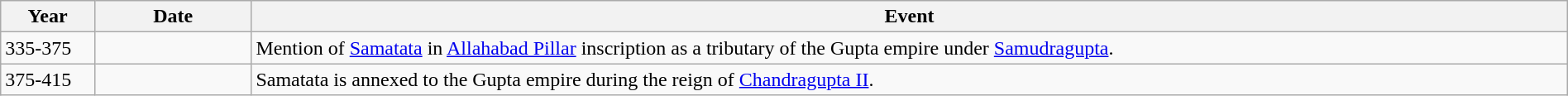<table class="wikitable" width="100%">
<tr>
<th style="width:6%">Year</th>
<th style="width:10%">Date</th>
<th>Event</th>
</tr>
<tr>
<td>335-375</td>
<td></td>
<td>Mention of <a href='#'>Samatata</a> in <a href='#'>Allahabad Pillar</a> inscription as a tributary of the Gupta empire under <a href='#'>Samudragupta</a>.</td>
</tr>
<tr>
<td>375-415</td>
<td></td>
<td>Samatata is annexed to the Gupta empire during the reign of <a href='#'>Chandragupta II</a>.</td>
</tr>
</table>
